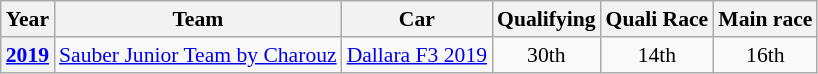<table class="wikitable" style="text-align:center; font-size:90%">
<tr>
<th>Year</th>
<th>Team</th>
<th>Car</th>
<th>Qualifying</th>
<th>Quali Race</th>
<th>Main race</th>
</tr>
<tr>
<th><a href='#'>2019</a></th>
<td align="left" nowrap> <a href='#'>Sauber Junior Team by Charouz</a></td>
<td align="left" nowrap><a href='#'>Dallara F3 2019</a></td>
<td>30th</td>
<td>14th</td>
<td>16th</td>
</tr>
</table>
